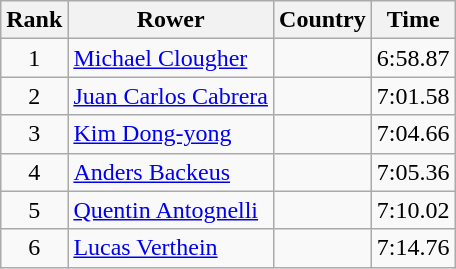<table class="wikitable" style="text-align:center">
<tr>
<th>Rank</th>
<th>Rower</th>
<th>Country</th>
<th>Time</th>
</tr>
<tr>
<td>1</td>
<td align="left"><a href='#'>Michael Clougher</a></td>
<td align="left"></td>
<td>6:58.87</td>
</tr>
<tr>
<td>2</td>
<td align="left"><a href='#'>Juan Carlos Cabrera</a></td>
<td align="left"></td>
<td>7:01.58</td>
</tr>
<tr>
<td>3</td>
<td align="left"><a href='#'>Kim Dong-yong</a></td>
<td align="left"></td>
<td>7:04.66</td>
</tr>
<tr>
<td>4</td>
<td align="left"><a href='#'>Anders Backeus</a></td>
<td align="left"></td>
<td>7:05.36</td>
</tr>
<tr>
<td>5</td>
<td align="left"><a href='#'>Quentin Antognelli</a></td>
<td align="left"></td>
<td>7:10.02</td>
</tr>
<tr>
<td>6</td>
<td align="left"><a href='#'>Lucas Verthein</a></td>
<td align="left"></td>
<td>7:14.76</td>
</tr>
</table>
